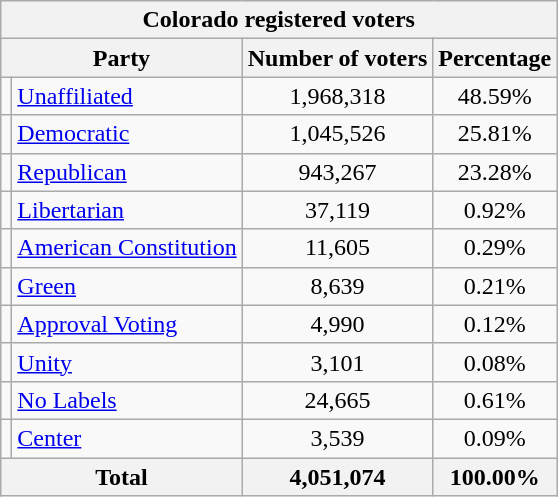<table class="wikitable floatright">
<tr>
<th colspan="6">Colorado registered voters </th>
</tr>
<tr>
<th colspan="2">Party</th>
<th>Number of voters</th>
<th>Percentage</th>
</tr>
<tr>
<td></td>
<td><a href='#'>Unaffiliated</a></td>
<td style="text-align:center;">1,968,318</td>
<td style="text-align:center;">48.59%</td>
</tr>
<tr>
<td></td>
<td><a href='#'>Democratic</a></td>
<td style="text-align:center;">1,045,526</td>
<td style="text-align:center;">25.81%</td>
</tr>
<tr>
<td></td>
<td><a href='#'>Republican</a></td>
<td style="text-align:center;">943,267</td>
<td style="text-align:center;">23.28%</td>
</tr>
<tr>
<td></td>
<td><a href='#'>Libertarian</a></td>
<td style="text-align:center;">37,119</td>
<td style="text-align:center;">0.92%</td>
</tr>
<tr>
<td></td>
<td><a href='#'>American Constitution</a></td>
<td style="text-align:center;">11,605</td>
<td style="text-align:center;">0.29%</td>
</tr>
<tr>
<td></td>
<td><a href='#'>Green</a></td>
<td style="text-align:center;">8,639</td>
<td style="text-align:center;">0.21%</td>
</tr>
<tr>
<td></td>
<td><a href='#'>Approval Voting</a></td>
<td style="text-align:center;">4,990</td>
<td style="text-align:center;">0.12%</td>
</tr>
<tr>
<td></td>
<td><a href='#'>Unity</a></td>
<td style="text-align:center;">3,101</td>
<td style="text-align:center;">0.08%</td>
</tr>
<tr>
<td></td>
<td><a href='#'>No Labels</a></td>
<td style="text-align:center;">24,665</td>
<td style="text-align:center;">0.61%</td>
</tr>
<tr>
<td></td>
<td><a href='#'>Center</a></td>
<td style="text-align:center;">3,539</td>
<td style="text-align:center;">0.09%</td>
</tr>
<tr>
<th colspan="2">Total</th>
<th style="text-align:center;">4,051,074</th>
<th style="text-align:center;">100.00%</th>
</tr>
</table>
